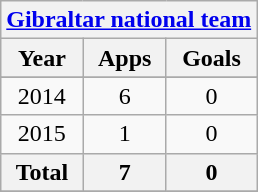<table class="wikitable" style="text-align:center">
<tr>
<th colspan=3><a href='#'>Gibraltar national team</a></th>
</tr>
<tr>
<th>Year</th>
<th>Apps</th>
<th>Goals</th>
</tr>
<tr>
</tr>
<tr>
<td>2014</td>
<td>6</td>
<td>0</td>
</tr>
<tr>
<td>2015</td>
<td>1</td>
<td>0</td>
</tr>
<tr>
<th>Total</th>
<th>7</th>
<th>0</th>
</tr>
<tr>
</tr>
</table>
